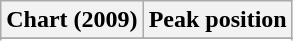<table class="wikitable sortable" border="1">
<tr>
<th>Chart (2009)</th>
<th>Peak position</th>
</tr>
<tr>
</tr>
<tr>
</tr>
<tr>
</tr>
<tr>
</tr>
</table>
